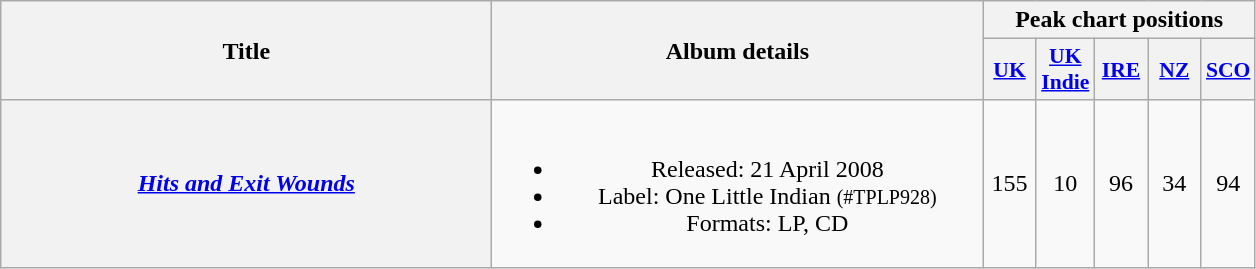<table class="wikitable plainrowheaders" style="text-align:center;">
<tr>
<th scope="col" rowspan="2" style="width:20em;">Title</th>
<th scope="col" rowspan="2" style="width:20em;">Album details</th>
<th scope="col" colspan="5">Peak chart positions</th>
</tr>
<tr>
<th style="width:2em;font-size:90%;"><a href='#'>UK</a><br></th>
<th style="width:2em;font-size:90%;"><a href='#'>UK<br>Indie</a><br></th>
<th style="width:2em;font-size:90%;"><a href='#'>IRE</a><br></th>
<th style="width:2em;font-size:90%;"><a href='#'>NZ</a><br></th>
<th style="width:2em;font-size:90%;"><a href='#'>SCO</a><br></th>
</tr>
<tr>
<th scope="row"><em><a href='#'>Hits and Exit Wounds</a></em></th>
<td><br><ul><li>Released: 21 April 2008</li><li>Label: One Little Indian <small>(#TPLP928)</small></li><li>Formats: LP, CD</li></ul></td>
<td>155</td>
<td>10</td>
<td>96</td>
<td>34</td>
<td>94</td>
</tr>
</table>
